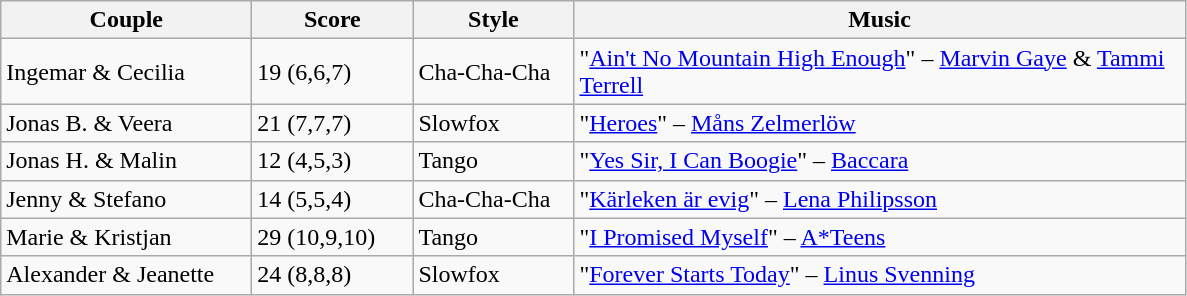<table class="wikitable">
<tr>
<th width="160">Couple</th>
<th width="100">Score</th>
<th width="100">Style</th>
<th width="400">Music</th>
</tr>
<tr>
<td>Ingemar & Cecilia</td>
<td>19 (6,6,7)</td>
<td>Cha-Cha-Cha</td>
<td>"<a href='#'>Ain't No Mountain High Enough</a>" – <a href='#'>Marvin Gaye</a> & <a href='#'>Tammi Terrell</a></td>
</tr>
<tr>
<td>Jonas B. & Veera</td>
<td>21 (7,7,7)</td>
<td>Slowfox</td>
<td>"<a href='#'>Heroes</a>" – <a href='#'>Måns Zelmerlöw</a></td>
</tr>
<tr>
<td>Jonas H. & Malin</td>
<td>12 (4,5,3)</td>
<td>Tango</td>
<td>"<a href='#'>Yes Sir, I Can Boogie</a>" – <a href='#'>Baccara</a></td>
</tr>
<tr>
<td>Jenny & Stefano</td>
<td>14 (5,5,4)</td>
<td>Cha-Cha-Cha</td>
<td>"<a href='#'>Kärleken är evig</a>" – <a href='#'>Lena Philipsson</a></td>
</tr>
<tr>
<td>Marie & Kristjan</td>
<td>29 (10,9,10)</td>
<td>Tango</td>
<td>"<a href='#'>I Promised Myself</a>" – <a href='#'>A*Teens</a></td>
</tr>
<tr>
<td>Alexander & Jeanette</td>
<td>24 (8,8,8)</td>
<td>Slowfox</td>
<td>"<a href='#'>Forever Starts Today</a>"  – <a href='#'>Linus Svenning</a></td>
</tr>
</table>
